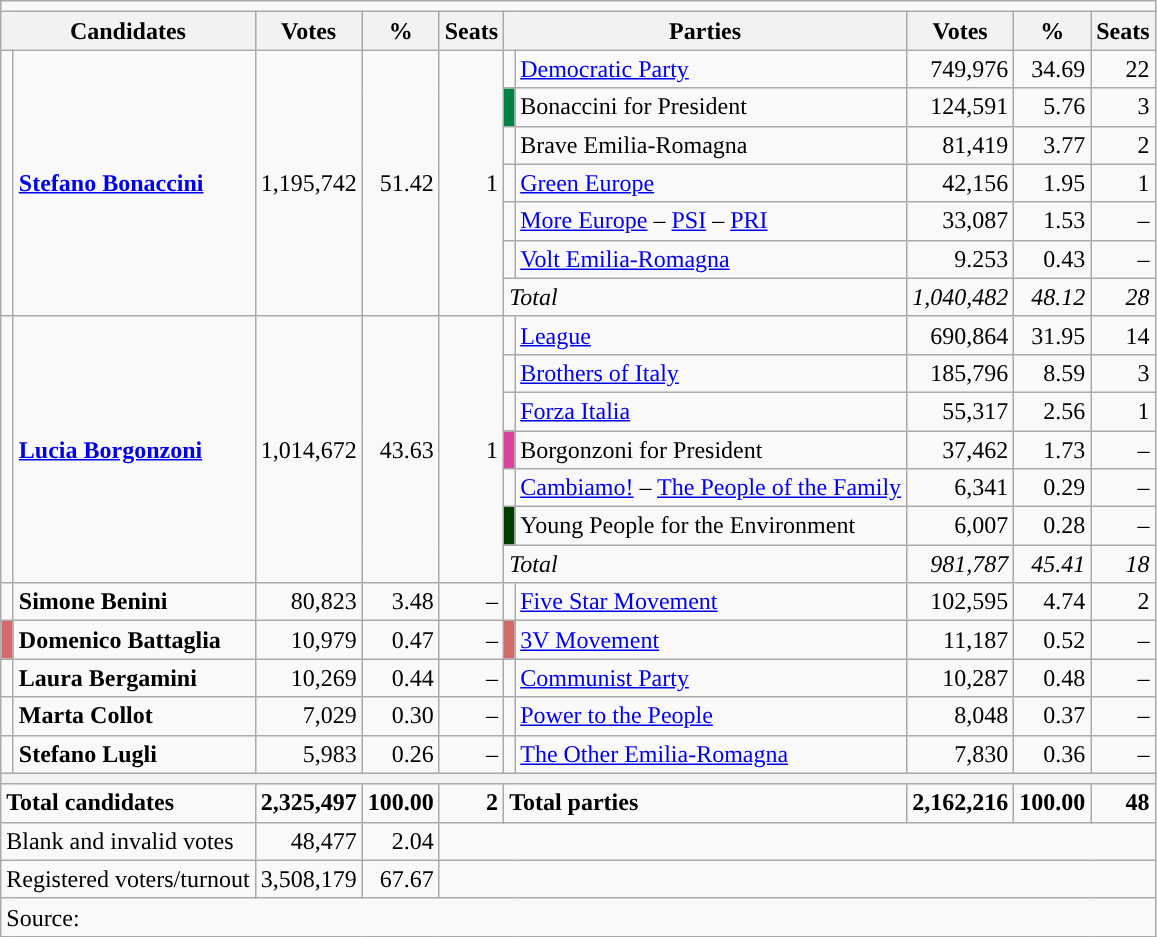<table class="wikitable">
<tr>
<td colspan="10"></td>
</tr>
<tr>
<th colspan=2>Candidates</th>
<th>Votes</th>
<th>%</th>
<th>Seats</th>
<th colspan=2>Parties</th>
<th>Votes</th>
<th>%</th>
<th>Seats</th>
</tr>
<tr>
<td rowspan=7></td>
<td rowspan=7><strong><a href='#'>Stefano Bonaccini</a></strong></td>
<td rowspan="7" align=right>1,195,742</td>
<td rowspan="7" align=right>51.42</td>
<td rowspan="7" align=right>1</td>
<td></td>
<td><a href='#'>Democratic Party</a></td>
<td align=right>749,976</td>
<td align=right>34.69</td>
<td align=right>22</td>
</tr>
<tr>
<td bgcolor="#008445"></td>
<td>Bonaccini for President</td>
<td align=right>124,591</td>
<td align=right>5.76</td>
<td align=right>3</td>
</tr>
<tr>
<td></td>
<td>Brave Emilia-Romagna</td>
<td align=right>81,419</td>
<td align=right>3.77</td>
<td align=right>2</td>
</tr>
<tr>
<td style="background-color:"></td>
<td><a href='#'>Green Europe</a></td>
<td align=right>42,156</td>
<td align=right>1.95</td>
<td align=right>1</td>
</tr>
<tr>
<td></td>
<td><a href='#'>More Europe</a> – <a href='#'>PSI</a> – <a href='#'>PRI</a></td>
<td align=right>33,087</td>
<td align=right>1.53</td>
<td align=right>–</td>
</tr>
<tr>
<td></td>
<td><a href='#'>Volt Emilia-Romagna</a></td>
<td align=right>9.253</td>
<td align=right>0.43</td>
<td align=right>–</td>
</tr>
<tr>
<td colspan=2><em>Total</em></td>
<td align=right><em>1,040,482</em></td>
<td align=right><em>48.12</em></td>
<td align=right><em>28</em></td>
</tr>
<tr>
<td rowspan=7></td>
<td rowspan=7><strong><a href='#'>Lucia Borgonzoni</a></strong></td>
<td rowspan="7" align=right>1,014,672</td>
<td rowspan="7" align=right>43.63</td>
<td rowspan="7" align=right>1</td>
<td></td>
<td><a href='#'>League</a></td>
<td align=right>690,864</td>
<td align=right>31.95</td>
<td align=right>14</td>
</tr>
<tr>
<td></td>
<td><a href='#'>Brothers of Italy</a></td>
<td align=right>185,796</td>
<td align=right>8.59</td>
<td align=right>3</td>
</tr>
<tr>
<td></td>
<td><a href='#'>Forza Italia</a></td>
<td align=right>55,317</td>
<td align=right>2.56</td>
<td align=right>1</td>
</tr>
<tr>
<td bgcolor="#D9449C"></td>
<td>Borgonzoni for President</td>
<td align=right>37,462</td>
<td align=right>1.73</td>
<td align=right>–</td>
</tr>
<tr>
<td></td>
<td><a href='#'>Cambiamo!</a> – <a href='#'>The People of the Family</a></td>
<td align=right>6,341</td>
<td align=right>0.29</td>
<td align=right>–</td>
</tr>
<tr>
<td bgcolor="#023C00"></td>
<td style="text-align:left;">Young People for the Environment</td>
<td align=right>6,007</td>
<td align=right>0.28</td>
<td align=right>–</td>
</tr>
<tr>
<td colspan=2><em>Total</em></td>
<td align=right><em>981,787</em></td>
<td align=right><em>45.41</em></td>
<td align=right><em>18</em></td>
</tr>
<tr>
<td></td>
<td><strong>Simone Benini</strong></td>
<td align=right>80,823</td>
<td align=right>3.48</td>
<td align=right>–</td>
<td></td>
<td><a href='#'>Five Star Movement</a></td>
<td align=right>102,595</td>
<td align=right>4.74</td>
<td align=right>2</td>
</tr>
<tr>
<td bgcolor="#D56A6A"></td>
<td><strong>Domenico Battaglia</strong></td>
<td align="right">10,979</td>
<td align="right">0.47</td>
<td align="right">–</td>
<td bgcolor="#D56A6A"></td>
<td><a href='#'>3V Movement</a></td>
<td align="right">11,187</td>
<td align="right">0.52</td>
<td align="right">–</td>
</tr>
<tr>
<td style="background-color:"></td>
<td><strong>Laura Bergamini</strong></td>
<td align="right">10,269</td>
<td align="right">0.44</td>
<td align="right">–</td>
<td style="background-color:"></td>
<td><a href='#'>Communist Party</a></td>
<td align="right">10,287</td>
<td align="right">0.48</td>
<td align="right">–</td>
</tr>
<tr>
<td></td>
<td><strong>Marta Collot</strong></td>
<td align=right>7,029</td>
<td align=right>0.30</td>
<td align=right>–</td>
<td></td>
<td><a href='#'>Power to the People</a></td>
<td align=right>8,048</td>
<td align=right>0.37</td>
<td align=right>–</td>
</tr>
<tr>
<td style="background-color:"></td>
<td><strong>Stefano Lugli</strong></td>
<td align=right>5,983</td>
<td align=right>0.26</td>
<td align=right>–</td>
<td style="background-color:"></td>
<td><a href='#'>The Other Emilia-Romagna</a></td>
<td align=right>7,830</td>
<td align=right>0.36</td>
<td align=right>–</td>
</tr>
<tr>
<th colspan=10></th>
</tr>
<tr>
<td colspan=2><strong>Total candidates</strong></td>
<td align=right><strong>2,325,497</strong></td>
<td align=right><strong>100.00</strong></td>
<td align=right><strong>2</strong></td>
<td colspan=2><strong>Total parties</strong></td>
<td align=right><strong>2,162,216</strong></td>
<td align=right><strong>100.00</strong></td>
<td align=right><strong>48</strong></td>
</tr>
<tr>
<td colspan=2>Blank and invalid votes</td>
<td align=right>48,477</td>
<td align=right>2.04</td>
<td colspan=6></td>
</tr>
<tr>
<td colspan=2>Registered voters/turnout</td>
<td align=right>3,508,179</td>
<td align=right>67.67</td>
<td colspan=6></td>
</tr>
<tr>
<td colspan=10>Source: </td>
</tr>
</table>
